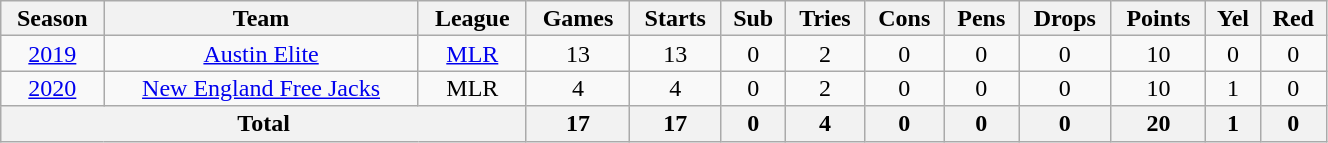<table class="wikitable" style="text-align:center; line-height:100%; font-size:100%; width:70%;">
<tr>
<th>Season</th>
<th>Team</th>
<th>League</th>
<th>Games</th>
<th>Starts</th>
<th>Sub</th>
<th>Tries</th>
<th>Cons</th>
<th>Pens</th>
<th>Drops</th>
<th>Points</th>
<th>Yel</th>
<th>Red</th>
</tr>
<tr>
<td><a href='#'>2019</a></td>
<td><a href='#'>Austin Elite</a></td>
<td><a href='#'>MLR</a></td>
<td>13</td>
<td>13</td>
<td>0</td>
<td>2</td>
<td>0</td>
<td>0</td>
<td>0</td>
<td>10</td>
<td>0</td>
<td>0</td>
</tr>
<tr>
<td><a href='#'>2020</a></td>
<td><a href='#'>New England Free Jacks</a></td>
<td>MLR</td>
<td>4</td>
<td>4</td>
<td>0</td>
<td>2</td>
<td>0</td>
<td>0</td>
<td>0</td>
<td>10</td>
<td>1</td>
<td>0</td>
</tr>
<tr>
<th colspan="3">Total</th>
<th>17</th>
<th>17</th>
<th>0</th>
<th>4</th>
<th>0</th>
<th>0</th>
<th>0</th>
<th>20</th>
<th>1</th>
<th>0</th>
</tr>
</table>
